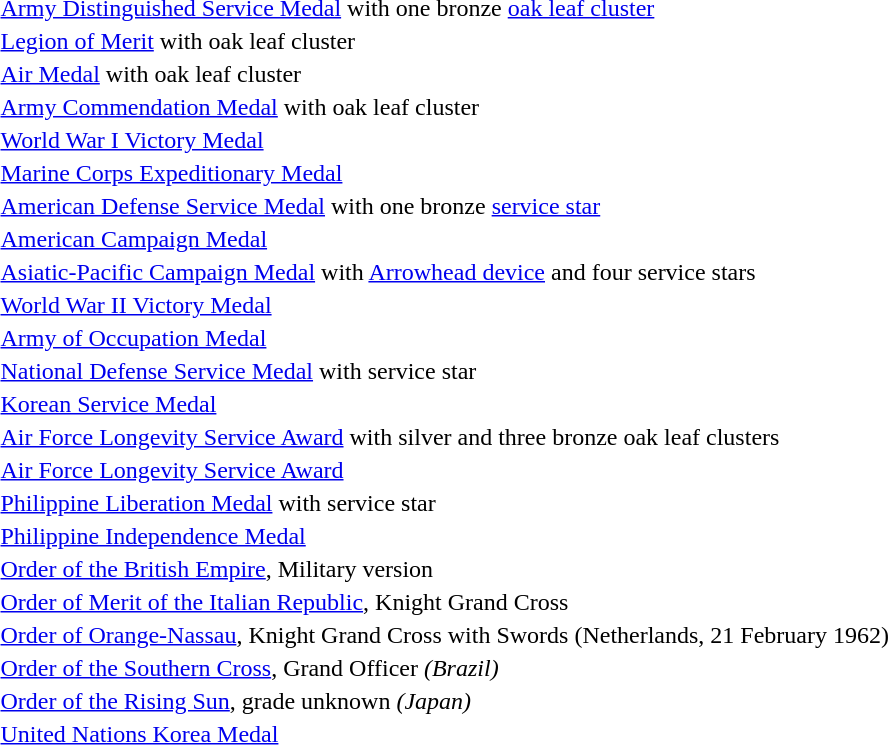<table>
<tr>
<td></td>
<td><a href='#'>Army Distinguished Service Medal</a> with one bronze <a href='#'>oak leaf cluster</a></td>
</tr>
<tr>
<td></td>
<td><a href='#'>Legion of Merit</a> with oak leaf cluster</td>
</tr>
<tr>
<td></td>
<td><a href='#'>Air Medal</a> with oak leaf cluster</td>
</tr>
<tr>
<td></td>
<td><a href='#'>Army Commendation Medal</a> with oak leaf cluster</td>
</tr>
<tr>
<td></td>
<td><a href='#'>World War I Victory Medal</a></td>
</tr>
<tr>
<td></td>
<td><a href='#'>Marine Corps Expeditionary Medal</a></td>
</tr>
<tr>
<td></td>
<td><a href='#'>American Defense Service Medal</a> with one bronze <a href='#'>service star</a></td>
</tr>
<tr>
<td></td>
<td><a href='#'>American Campaign Medal</a></td>
</tr>
<tr>
<td></td>
<td><a href='#'>Asiatic-Pacific Campaign Medal</a> with <a href='#'>Arrowhead device</a> and four service stars</td>
</tr>
<tr>
<td></td>
<td><a href='#'>World War II Victory Medal</a></td>
</tr>
<tr>
<td></td>
<td><a href='#'>Army of Occupation Medal</a></td>
</tr>
<tr>
<td></td>
<td><a href='#'>National Defense Service Medal</a> with service star</td>
</tr>
<tr>
<td></td>
<td><a href='#'>Korean Service Medal</a></td>
</tr>
<tr>
<td></td>
<td><a href='#'>Air Force Longevity Service Award</a> with silver and three bronze oak leaf clusters</td>
</tr>
<tr>
<td></td>
<td><a href='#'>Air Force Longevity Service Award</a></td>
</tr>
<tr>
<td></td>
<td><a href='#'>Philippine Liberation Medal</a> with service star</td>
</tr>
<tr>
<td></td>
<td><a href='#'>Philippine Independence Medal</a></td>
</tr>
<tr>
<td></td>
<td><a href='#'>Order of the British Empire</a>, Military version</td>
</tr>
<tr>
<td></td>
<td><a href='#'>Order of Merit of the Italian Republic</a>, Knight Grand Cross</td>
</tr>
<tr>
<td></td>
<td><a href='#'>Order of Orange-Nassau</a>, Knight Grand Cross with Swords (Netherlands, 21 February 1962)</td>
</tr>
<tr>
<td></td>
<td><a href='#'>Order of the Southern Cross</a>, Grand Officer <em>(Brazil)</em></td>
</tr>
<tr>
<td></td>
<td><a href='#'>Order of the Rising Sun</a>, grade unknown <em>(Japan)</em></td>
</tr>
<tr>
<td></td>
<td><a href='#'>United Nations Korea Medal</a></td>
</tr>
</table>
